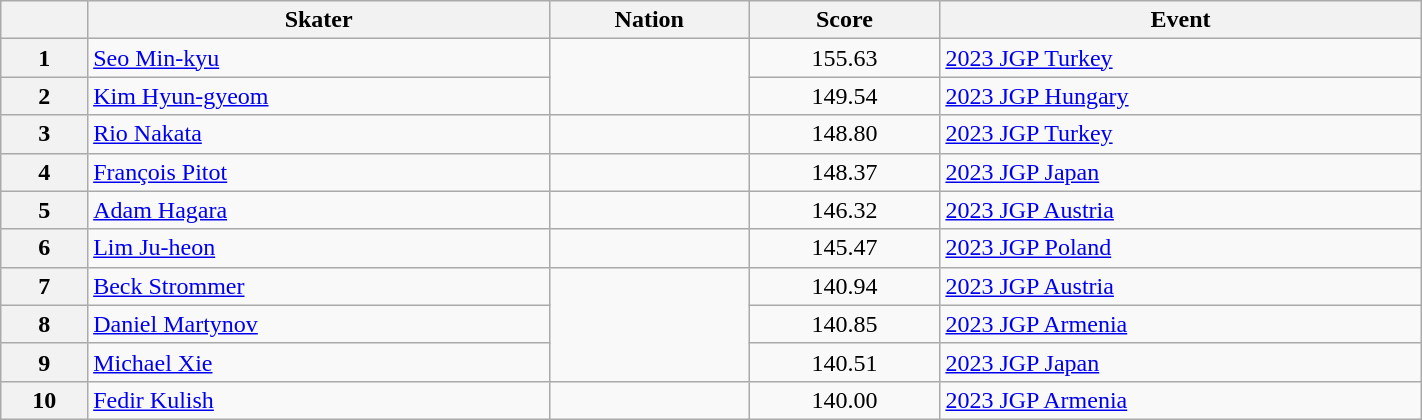<table class="wikitable sortable" style="text-align:left; width:75%">
<tr>
<th scope="col"></th>
<th scope="col">Skater</th>
<th scope="col">Nation</th>
<th scope="col">Score</th>
<th scope="col">Event</th>
</tr>
<tr>
<th scope="row">1</th>
<td><a href='#'>Seo Min-kyu</a></td>
<td rowspan="2"></td>
<td style="text-align:center;">155.63</td>
<td><a href='#'>2023 JGP Turkey</a></td>
</tr>
<tr>
<th scope="row">2</th>
<td><a href='#'>Kim Hyun-gyeom</a></td>
<td style="text-align:center;">149.54</td>
<td><a href='#'>2023 JGP Hungary</a></td>
</tr>
<tr>
<th scope="row">3</th>
<td><a href='#'>Rio Nakata</a></td>
<td></td>
<td style="text-align:center;">148.80</td>
<td><a href='#'>2023 JGP Turkey</a></td>
</tr>
<tr>
<th scope="row">4</th>
<td><a href='#'>François Pitot</a></td>
<td></td>
<td style="text-align:center;">148.37</td>
<td><a href='#'>2023 JGP Japan</a></td>
</tr>
<tr>
<th scope="row">5</th>
<td><a href='#'>Adam Hagara</a></td>
<td></td>
<td style="text-align:center;">146.32</td>
<td><a href='#'>2023 JGP Austria</a></td>
</tr>
<tr>
<th scope="row">6</th>
<td><a href='#'>Lim Ju-heon</a></td>
<td></td>
<td style="text-align:center;">145.47</td>
<td><a href='#'>2023 JGP Poland</a></td>
</tr>
<tr>
<th scope="row">7</th>
<td><a href='#'>Beck Strommer</a></td>
<td rowspan="3"></td>
<td style="text-align:center;">140.94</td>
<td><a href='#'>2023 JGP Austria</a></td>
</tr>
<tr>
<th scope="row">8</th>
<td><a href='#'>Daniel Martynov</a></td>
<td style="text-align:center;">140.85</td>
<td><a href='#'>2023 JGP Armenia</a></td>
</tr>
<tr>
<th scope="row">9</th>
<td><a href='#'>Michael Xie</a></td>
<td style="text-align:center;">140.51</td>
<td><a href='#'>2023 JGP Japan</a></td>
</tr>
<tr>
<th scope="row">10</th>
<td><a href='#'>Fedir Kulish</a></td>
<td></td>
<td style="text-align:center;">140.00</td>
<td><a href='#'>2023 JGP Armenia</a></td>
</tr>
</table>
